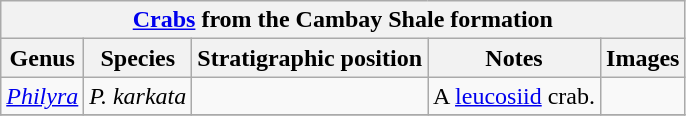<table class="wikitable" align="center">
<tr>
<th colspan="7" align="center"><strong><a href='#'>Crabs</a> from the Cambay Shale formation</strong></th>
</tr>
<tr>
<th>Genus</th>
<th>Species</th>
<th>Stratigraphic position</th>
<th>Notes</th>
<th>Images</th>
</tr>
<tr>
<td><em><a href='#'>Philyra</a></em></td>
<td><em>P. karkata</em></td>
<td></td>
<td>A <a href='#'>leucosiid</a> crab.</td>
<td></td>
</tr>
<tr>
</tr>
</table>
